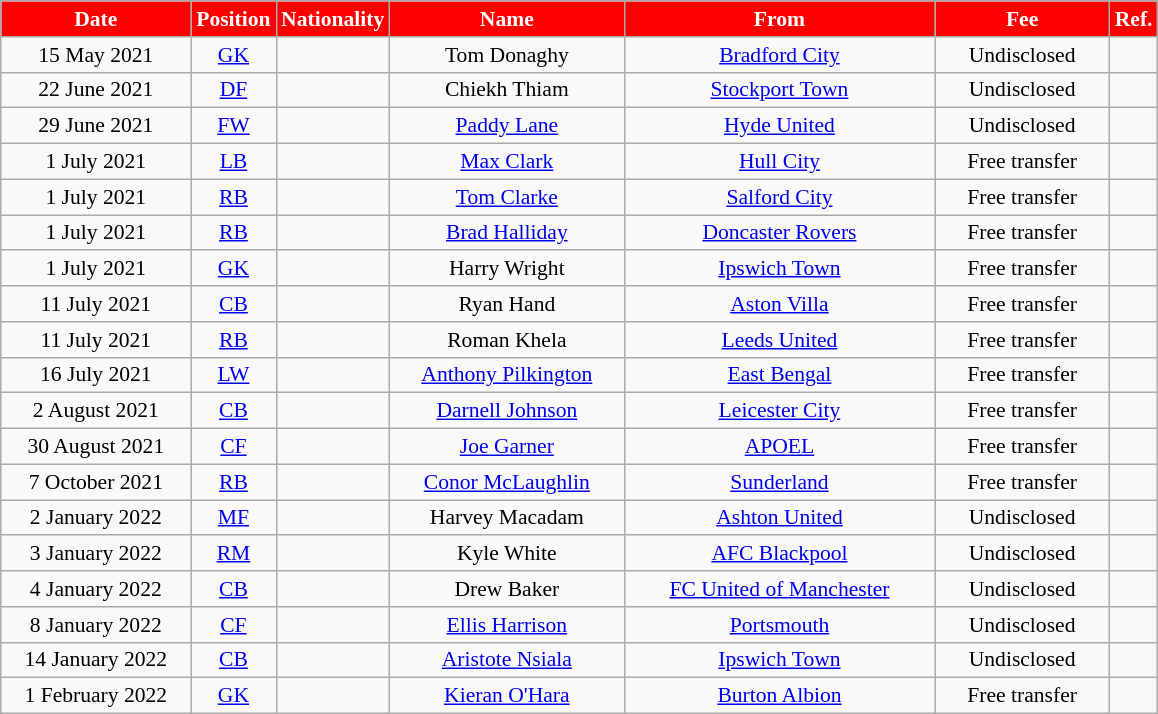<table class="wikitable"  style="text-align:center; font-size:90%; ">
<tr>
<th style="background:#FF0000;color:white; width:120px;">Date</th>
<th style="background:#FF0000;color:white; width:50px;">Position</th>
<th style="background:#FF0000;color:white; width:50px;">Nationality</th>
<th style="background:#FF0000;color:white; width:150px;">Name</th>
<th style="background:#FF0000;color:white; width:200px;">From</th>
<th style="background:#FF0000;color:white; width:110px;">Fee</th>
<th style="background:#FF0000;color:white; width:25px;">Ref.</th>
</tr>
<tr>
<td>15 May 2021</td>
<td><a href='#'>GK</a></td>
<td></td>
<td>Tom Donaghy</td>
<td> <a href='#'>Bradford City</a></td>
<td>Undisclosed</td>
<td></td>
</tr>
<tr>
<td>22 June 2021</td>
<td><a href='#'>DF</a></td>
<td></td>
<td>Chiekh Thiam</td>
<td> <a href='#'>Stockport Town</a></td>
<td>Undisclosed</td>
<td></td>
</tr>
<tr>
<td>29 June 2021</td>
<td><a href='#'>FW</a></td>
<td></td>
<td><a href='#'>Paddy Lane</a></td>
<td> <a href='#'>Hyde United</a></td>
<td>Undisclosed</td>
<td></td>
</tr>
<tr>
<td>1 July 2021</td>
<td><a href='#'>LB</a></td>
<td></td>
<td><a href='#'>Max Clark</a></td>
<td> <a href='#'>Hull City</a></td>
<td>Free transfer</td>
<td></td>
</tr>
<tr>
<td>1 July 2021</td>
<td><a href='#'>RB</a></td>
<td></td>
<td><a href='#'>Tom Clarke</a></td>
<td> <a href='#'>Salford City</a></td>
<td>Free transfer</td>
<td></td>
</tr>
<tr>
<td>1 July 2021</td>
<td><a href='#'>RB</a></td>
<td></td>
<td><a href='#'>Brad Halliday</a></td>
<td> <a href='#'>Doncaster Rovers</a></td>
<td>Free transfer</td>
<td></td>
</tr>
<tr>
<td>1 July 2021</td>
<td><a href='#'>GK</a></td>
<td></td>
<td>Harry Wright</td>
<td> <a href='#'>Ipswich Town</a></td>
<td>Free transfer</td>
<td></td>
</tr>
<tr>
<td>11 July 2021</td>
<td><a href='#'>CB</a></td>
<td></td>
<td>Ryan Hand</td>
<td> <a href='#'>Aston Villa</a></td>
<td>Free transfer</td>
<td></td>
</tr>
<tr>
<td>11 July 2021</td>
<td><a href='#'>RB</a></td>
<td></td>
<td>Roman Khela</td>
<td> <a href='#'>Leeds United</a></td>
<td>Free transfer</td>
<td></td>
</tr>
<tr>
<td>16 July 2021</td>
<td><a href='#'>LW</a></td>
<td></td>
<td><a href='#'>Anthony Pilkington</a></td>
<td> <a href='#'>East Bengal</a></td>
<td>Free transfer</td>
<td></td>
</tr>
<tr>
<td>2 August 2021</td>
<td><a href='#'>CB</a></td>
<td></td>
<td><a href='#'>Darnell Johnson</a></td>
<td> <a href='#'>Leicester City</a></td>
<td>Free transfer</td>
<td></td>
</tr>
<tr>
<td>30 August 2021</td>
<td><a href='#'>CF</a></td>
<td></td>
<td><a href='#'>Joe Garner</a></td>
<td> <a href='#'>APOEL</a></td>
<td>Free transfer</td>
<td></td>
</tr>
<tr>
<td>7 October 2021</td>
<td><a href='#'>RB</a></td>
<td></td>
<td><a href='#'>Conor McLaughlin</a></td>
<td> <a href='#'>Sunderland</a></td>
<td>Free transfer</td>
<td></td>
</tr>
<tr>
<td>2 January 2022</td>
<td><a href='#'>MF</a></td>
<td></td>
<td>Harvey Macadam</td>
<td> <a href='#'>Ashton United</a></td>
<td>Undisclosed</td>
<td></td>
</tr>
<tr>
<td>3 January 2022</td>
<td><a href='#'>RM</a></td>
<td></td>
<td>Kyle White</td>
<td> <a href='#'>AFC Blackpool</a></td>
<td>Undisclosed</td>
<td></td>
</tr>
<tr>
<td>4 January 2022</td>
<td><a href='#'>CB</a></td>
<td></td>
<td>Drew Baker</td>
<td> <a href='#'>FC United of Manchester</a></td>
<td>Undisclosed</td>
<td></td>
</tr>
<tr>
<td>8 January 2022</td>
<td><a href='#'>CF</a></td>
<td></td>
<td><a href='#'>Ellis Harrison</a></td>
<td> <a href='#'>Portsmouth</a></td>
<td>Undisclosed</td>
<td></td>
</tr>
<tr>
<td>14 January 2022</td>
<td><a href='#'>CB</a></td>
<td></td>
<td><a href='#'>Aristote Nsiala</a></td>
<td> <a href='#'>Ipswich Town</a></td>
<td>Undisclosed</td>
<td></td>
</tr>
<tr>
<td>1 February 2022</td>
<td><a href='#'>GK</a></td>
<td></td>
<td><a href='#'>Kieran O'Hara</a></td>
<td> <a href='#'>Burton Albion</a></td>
<td>Free transfer</td>
<td></td>
</tr>
</table>
